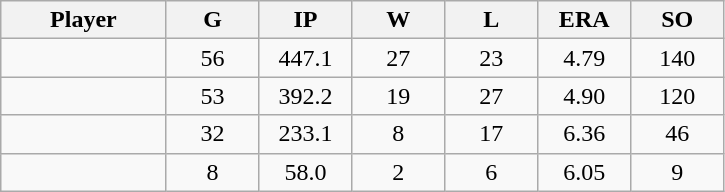<table class="wikitable sortable">
<tr>
<th bgcolor="#DDDDFF" width="16%">Player</th>
<th bgcolor="#DDDDFF" width="9%">G</th>
<th bgcolor="#DDDDFF" width="9%">IP</th>
<th bgcolor="#DDDDFF" width="9%">W</th>
<th bgcolor="#DDDDFF" width="9%">L</th>
<th bgcolor="#DDDDFF" width="9%">ERA</th>
<th bgcolor="#DDDDFF" width="9%">SO</th>
</tr>
<tr align="center">
<td></td>
<td>56</td>
<td>447.1</td>
<td>27</td>
<td>23</td>
<td>4.79</td>
<td>140</td>
</tr>
<tr align="center">
<td></td>
<td>53</td>
<td>392.2</td>
<td>19</td>
<td>27</td>
<td>4.90</td>
<td>120</td>
</tr>
<tr align="center">
<td></td>
<td>32</td>
<td>233.1</td>
<td>8</td>
<td>17</td>
<td>6.36</td>
<td>46</td>
</tr>
<tr align="center">
<td></td>
<td>8</td>
<td>58.0</td>
<td>2</td>
<td>6</td>
<td>6.05</td>
<td>9</td>
</tr>
</table>
